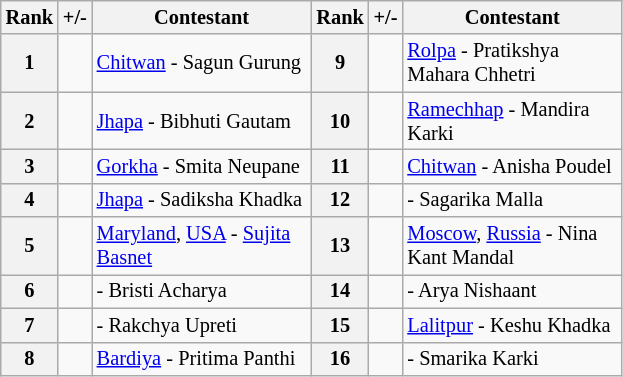<table class="wikitable" style="font-size: 85%">
<tr>
<th>Rank</th>
<th>+/-</th>
<th width="140px">Contestant</th>
<th>Rank</th>
<th>+/-</th>
<th width="140px">Contestant</th>
</tr>
<tr>
<th>1</th>
<td align=center></td>
<td> <a href='#'>Chitwan</a> - Sagun Gurung</td>
<th>9</th>
<td align=center></td>
<td> <a href='#'>Rolpa</a> - Pratikshya Mahara Chhetri</td>
</tr>
<tr>
<th>2</th>
<td align=center></td>
<td> <a href='#'>Jhapa</a> - Bibhuti Gautam</td>
<th>10</th>
<td align=center></td>
<td> <a href='#'>Ramechhap</a> - Mandira Karki</td>
</tr>
<tr>
<th>3</th>
<td align=center></td>
<td> <a href='#'>Gorkha</a> - Smita Neupane</td>
<th>11</th>
<td align=center></td>
<td> <a href='#'>Chitwan</a> - Anisha Poudel</td>
</tr>
<tr>
<th>4</th>
<td align=center></td>
<td> <a href='#'>Jhapa</a> - Sadiksha Khadka</td>
<th>12</th>
<td align=center></td>
<td> - Sagarika Malla</td>
</tr>
<tr>
<th>5</th>
<td align=center></td>
<td> <a href='#'>Maryland</a>, <a href='#'>USA</a> - <a href='#'>Sujita Basnet</a></td>
<th>13</th>
<td align=center></td>
<td> <a href='#'>Moscow</a>, <a href='#'>Russia</a> - Nina Kant Mandal</td>
</tr>
<tr>
<th>6</th>
<td align=center></td>
<td> - Bristi Acharya</td>
<th>14</th>
<td align=center></td>
<td> - Arya Nishaant</td>
</tr>
<tr>
<th>7</th>
<td align=center></td>
<td> - Rakchya Upreti</td>
<th>15</th>
<td align=center></td>
<td> <a href='#'>Lalitpur</a> - Keshu Khadka</td>
</tr>
<tr>
<th>8</th>
<td align=center></td>
<td> <a href='#'>Bardiya</a> - Pritima Panthi</td>
<th>16</th>
<td align=center></td>
<td> - Smarika Karki</td>
</tr>
</table>
